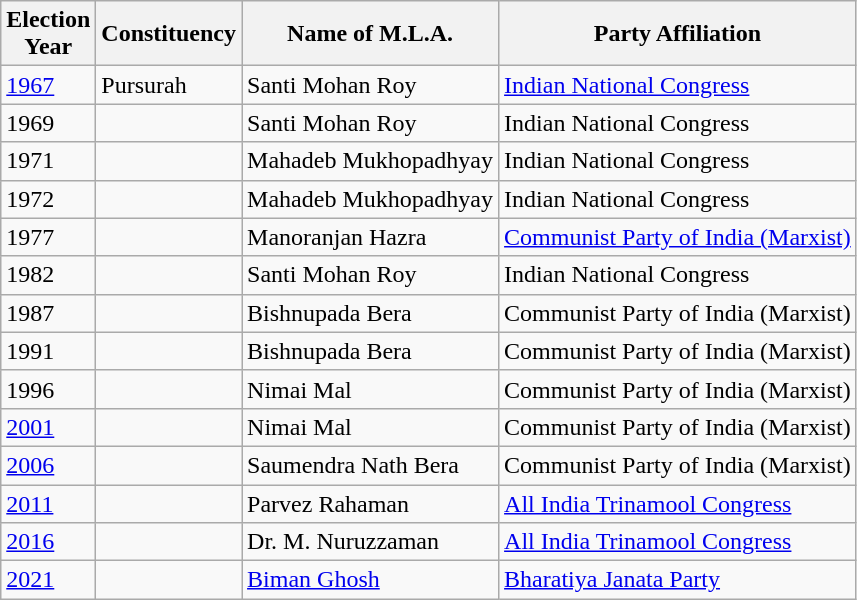<table class="wikitable sortable"ìÍĦĤĠčw>
<tr>
<th>Election<br> Year</th>
<th>Constituency</th>
<th>Name of M.L.A.</th>
<th>Party Affiliation</th>
</tr>
<tr>
<td><a href='#'>1967</a></td>
<td>Pursurah</td>
<td>Santi Mohan Roy</td>
<td><a href='#'>Indian National Congress</a></td>
</tr>
<tr>
<td>1969</td>
<td></td>
<td>Santi Mohan Roy</td>
<td>Indian National Congress</td>
</tr>
<tr>
<td>1971</td>
<td></td>
<td>Mahadeb Mukhopadhyay</td>
<td>Indian National Congress</td>
</tr>
<tr>
<td>1972</td>
<td></td>
<td>Mahadeb Mukhopadhyay</td>
<td>Indian National Congress</td>
</tr>
<tr>
<td>1977</td>
<td></td>
<td>Manoranjan Hazra</td>
<td><a href='#'>Communist Party of India (Marxist)</a></td>
</tr>
<tr>
<td>1982</td>
<td></td>
<td>Santi Mohan Roy</td>
<td>Indian National Congress</td>
</tr>
<tr>
<td>1987</td>
<td></td>
<td>Bishnupada Bera</td>
<td>Communist Party of India (Marxist)</td>
</tr>
<tr>
<td>1991</td>
<td></td>
<td>Bishnupada Bera</td>
<td>Communist Party of India (Marxist)</td>
</tr>
<tr>
<td>1996</td>
<td></td>
<td>Nimai Mal</td>
<td>Communist Party of India (Marxist)</td>
</tr>
<tr>
<td><a href='#'>2001</a></td>
<td></td>
<td>Nimai Mal</td>
<td>Communist Party of India (Marxist)</td>
</tr>
<tr>
<td><a href='#'>2006</a></td>
<td></td>
<td>Saumendra Nath Bera</td>
<td>Communist Party of India (Marxist)</td>
</tr>
<tr>
<td><a href='#'>2011</a></td>
<td></td>
<td>Parvez Rahaman</td>
<td><a href='#'>All India Trinamool Congress</a></td>
</tr>
<tr>
<td><a href='#'>2016</a></td>
<td></td>
<td>Dr. M. Nuruzzaman</td>
<td><a href='#'>All India Trinamool Congress</a></td>
</tr>
<tr>
<td><a href='#'>2021</a></td>
<td></td>
<td><a href='#'>Biman Ghosh</a></td>
<td><a href='#'>Bharatiya Janata Party</a></td>
</tr>
</table>
